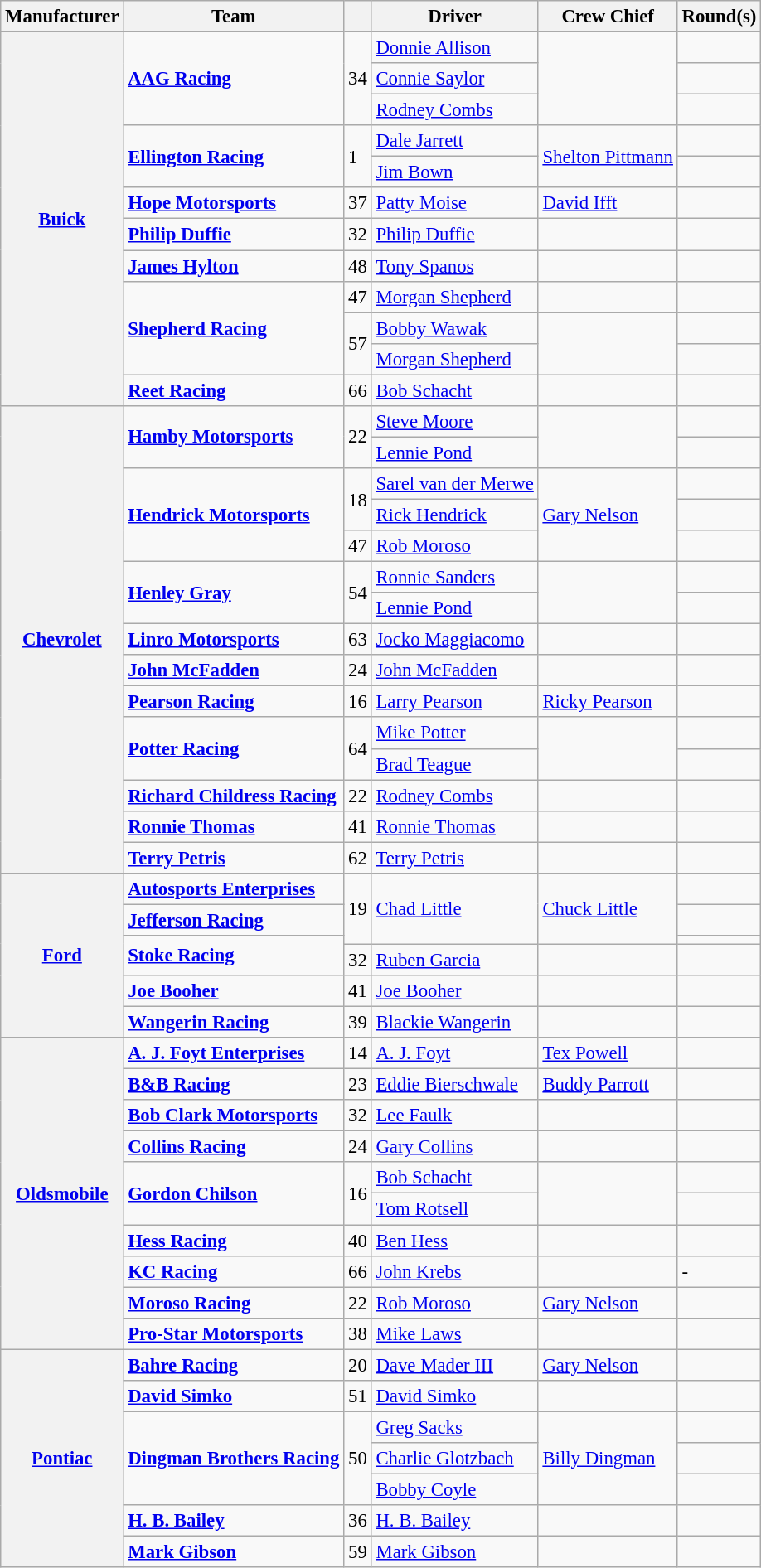<table class="wikitable" style="font-size: 95%;">
<tr>
<th>Manufacturer</th>
<th>Team</th>
<th></th>
<th>Driver</th>
<th>Crew Chief</th>
<th>Round(s)</th>
</tr>
<tr>
<th rowspan="12"><a href='#'>Buick</a></th>
<td rowspan="3"><strong><a href='#'>AAG Racing</a></strong></td>
<td rowspan="3">34</td>
<td><a href='#'>Donnie Allison</a></td>
<td rowspan="3"></td>
<td></td>
</tr>
<tr>
<td><a href='#'>Connie Saylor</a></td>
<td></td>
</tr>
<tr>
<td><a href='#'>Rodney Combs</a></td>
<td></td>
</tr>
<tr>
<td rowspan="2"><strong><a href='#'>Ellington Racing</a></strong></td>
<td rowspan="2">1</td>
<td><a href='#'>Dale Jarrett</a></td>
<td rowspan="2"><a href='#'>Shelton Pittmann</a></td>
<td></td>
</tr>
<tr>
<td><a href='#'>Jim Bown</a></td>
<td></td>
</tr>
<tr>
<td><strong><a href='#'>Hope Motorsports</a></strong></td>
<td>37</td>
<td><a href='#'>Patty Moise</a></td>
<td><a href='#'>David Ifft</a></td>
<td></td>
</tr>
<tr>
<td><strong><a href='#'>Philip Duffie</a></strong></td>
<td>32</td>
<td><a href='#'>Philip Duffie</a></td>
<td></td>
<td></td>
</tr>
<tr>
<td><strong><a href='#'>James Hylton</a></strong></td>
<td>48</td>
<td><a href='#'>Tony Spanos</a></td>
<td></td>
<td></td>
</tr>
<tr>
<td rowspan="3"><strong><a href='#'>Shepherd Racing</a></strong></td>
<td>47</td>
<td><a href='#'>Morgan Shepherd</a></td>
<td></td>
<td></td>
</tr>
<tr>
<td rowspan="2">57</td>
<td><a href='#'>Bobby Wawak</a></td>
<td rowspan="2"></td>
<td></td>
</tr>
<tr>
<td><a href='#'>Morgan Shepherd</a></td>
<td></td>
</tr>
<tr>
<td><strong><a href='#'>Reet Racing</a></strong></td>
<td>66</td>
<td><a href='#'>Bob Schacht</a></td>
<td></td>
<td></td>
</tr>
<tr>
<th rowspan="15"><a href='#'>Chevrolet</a></th>
<td rowspan="2"><strong><a href='#'>Hamby Motorsports</a></strong></td>
<td rowspan="2">22</td>
<td><a href='#'>Steve Moore</a></td>
<td rowspan="2"></td>
<td></td>
</tr>
<tr>
<td><a href='#'>Lennie Pond</a></td>
<td></td>
</tr>
<tr>
<td rowspan="3"><strong><a href='#'>Hendrick Motorsports</a></strong></td>
<td rowspan="2">18</td>
<td><a href='#'>Sarel van der Merwe</a></td>
<td rowspan="3"><a href='#'>Gary Nelson</a></td>
<td></td>
</tr>
<tr>
<td><a href='#'>Rick Hendrick</a></td>
<td></td>
</tr>
<tr>
<td>47</td>
<td><a href='#'>Rob Moroso</a></td>
<td></td>
</tr>
<tr>
<td rowspan="2"><strong><a href='#'>Henley Gray</a></strong></td>
<td rowspan="2">54</td>
<td><a href='#'>Ronnie Sanders</a></td>
<td rowspan="2"></td>
<td></td>
</tr>
<tr>
<td><a href='#'>Lennie Pond</a></td>
<td></td>
</tr>
<tr>
<td><strong><a href='#'>Linro Motorsports</a></strong></td>
<td>63</td>
<td><a href='#'>Jocko Maggiacomo</a></td>
<td></td>
<td></td>
</tr>
<tr>
<td><strong><a href='#'>John McFadden</a></strong></td>
<td>24</td>
<td><a href='#'>John McFadden</a></td>
<td></td>
<td></td>
</tr>
<tr>
<td><strong><a href='#'>Pearson Racing</a></strong></td>
<td>16</td>
<td><a href='#'>Larry Pearson</a></td>
<td><a href='#'>Ricky Pearson</a></td>
<td></td>
</tr>
<tr>
<td rowspan="2"><strong><a href='#'>Potter Racing</a></strong></td>
<td rowspan="2">64</td>
<td><a href='#'>Mike Potter</a></td>
<td rowspan="2"></td>
<td></td>
</tr>
<tr>
<td><a href='#'>Brad Teague</a></td>
<td></td>
</tr>
<tr>
<td><strong><a href='#'>Richard Childress Racing</a></strong></td>
<td>22</td>
<td><a href='#'>Rodney Combs</a></td>
<td></td>
<td></td>
</tr>
<tr>
<td><strong><a href='#'>Ronnie Thomas</a></strong></td>
<td>41</td>
<td><a href='#'>Ronnie Thomas</a></td>
<td></td>
<td></td>
</tr>
<tr>
<td><strong><a href='#'>Terry Petris</a></strong></td>
<td>62</td>
<td><a href='#'>Terry Petris</a></td>
<td></td>
<td></td>
</tr>
<tr>
<th rowspan="6"><strong><a href='#'>Ford</a></strong></th>
<td><strong><a href='#'>Autosports Enterprises</a></strong></td>
<td rowspan="3">19</td>
<td rowspan="3"><a href='#'>Chad Little</a></td>
<td rowspan="3"><a href='#'>Chuck Little</a></td>
<td></td>
</tr>
<tr>
<td><strong><a href='#'>Jefferson Racing</a></strong></td>
<td></td>
</tr>
<tr>
<td rowspan="2"><strong><a href='#'>Stoke Racing</a></strong></td>
<td></td>
</tr>
<tr>
<td>32</td>
<td><a href='#'>Ruben Garcia</a></td>
<td></td>
<td></td>
</tr>
<tr>
<td><strong><a href='#'>Joe Booher</a></strong></td>
<td>41</td>
<td><a href='#'>Joe Booher</a></td>
<td></td>
<td></td>
</tr>
<tr>
<td><strong><a href='#'>Wangerin Racing</a></strong></td>
<td>39</td>
<td><a href='#'>Blackie Wangerin</a></td>
<td></td>
<td></td>
</tr>
<tr>
<th rowspan="10"><a href='#'>Oldsmobile</a></th>
<td><strong><a href='#'>A. J. Foyt Enterprises</a></strong></td>
<td>14</td>
<td><a href='#'>A. J. Foyt</a></td>
<td><a href='#'>Tex Powell</a></td>
<td></td>
</tr>
<tr>
<td><strong><a href='#'>B&B Racing</a></strong></td>
<td>23</td>
<td><a href='#'>Eddie Bierschwale</a></td>
<td><a href='#'>Buddy Parrott</a></td>
<td></td>
</tr>
<tr>
<td><strong><a href='#'>Bob Clark Motorsports</a></strong></td>
<td>32</td>
<td><a href='#'>Lee Faulk</a></td>
<td></td>
<td></td>
</tr>
<tr>
<td><strong><a href='#'>Collins Racing</a></strong></td>
<td>24</td>
<td><a href='#'>Gary Collins</a></td>
<td></td>
<td></td>
</tr>
<tr>
<td rowspan="2"><strong><a href='#'>Gordon Chilson</a></strong></td>
<td rowspan="2">16</td>
<td><a href='#'>Bob Schacht</a></td>
<td rowspan="2"></td>
<td></td>
</tr>
<tr>
<td><a href='#'>Tom Rotsell</a></td>
<td></td>
</tr>
<tr>
<td><a href='#'><strong>Hess Racing</strong></a></td>
<td>40</td>
<td><a href='#'>Ben Hess</a></td>
<td></td>
<td></td>
</tr>
<tr>
<td><strong><a href='#'>KC Racing</a></strong></td>
<td>66</td>
<td><a href='#'>John Krebs</a></td>
<td></td>
<td>-</td>
</tr>
<tr>
<td><strong><a href='#'>Moroso Racing</a></strong></td>
<td>22</td>
<td><a href='#'>Rob Moroso</a></td>
<td><a href='#'>Gary Nelson</a></td>
<td></td>
</tr>
<tr>
<td><strong><a href='#'>Pro-Star Motorsports</a></strong></td>
<td>38</td>
<td><a href='#'>Mike Laws</a></td>
<td></td>
<td></td>
</tr>
<tr>
<th rowspan="7"><a href='#'>Pontiac</a></th>
<td><strong><a href='#'>Bahre Racing</a></strong></td>
<td>20</td>
<td><a href='#'>Dave Mader III</a></td>
<td><a href='#'>Gary Nelson</a></td>
<td></td>
</tr>
<tr>
<td><strong><a href='#'>David Simko</a></strong></td>
<td>51</td>
<td><a href='#'>David Simko</a></td>
<td></td>
<td></td>
</tr>
<tr>
<td rowspan="3"><strong><a href='#'>Dingman Brothers Racing</a></strong></td>
<td rowspan="3">50</td>
<td><a href='#'>Greg Sacks</a></td>
<td rowspan="3"><a href='#'>Billy Dingman</a></td>
<td></td>
</tr>
<tr>
<td><a href='#'>Charlie Glotzbach</a></td>
<td></td>
</tr>
<tr>
<td><a href='#'>Bobby Coyle</a></td>
<td></td>
</tr>
<tr>
<td><strong><a href='#'>H. B. Bailey</a></strong></td>
<td>36</td>
<td><a href='#'>H. B. Bailey</a></td>
<td></td>
<td></td>
</tr>
<tr>
<td><strong><a href='#'>Mark Gibson</a></strong></td>
<td>59</td>
<td><a href='#'>Mark Gibson</a></td>
<td></td>
<td></td>
</tr>
</table>
